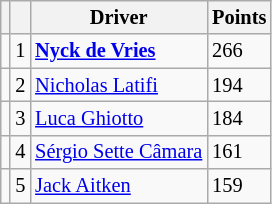<table class="wikitable" style="font-size: 85%;">
<tr>
<th></th>
<th></th>
<th>Driver</th>
<th>Points</th>
</tr>
<tr>
<td></td>
<td align="center">1</td>
<td> <strong><a href='#'>Nyck de Vries</a></strong></td>
<td>266</td>
</tr>
<tr>
<td></td>
<td align="center">2</td>
<td> <a href='#'>Nicholas Latifi</a></td>
<td>194</td>
</tr>
<tr>
<td></td>
<td align="center">3</td>
<td> <a href='#'>Luca Ghiotto</a></td>
<td>184</td>
</tr>
<tr>
<td></td>
<td align="center">4</td>
<td> <a href='#'>Sérgio Sette Câmara</a></td>
<td>161</td>
</tr>
<tr>
<td></td>
<td align="center">5</td>
<td> <a href='#'>Jack Aitken</a></td>
<td>159</td>
</tr>
</table>
